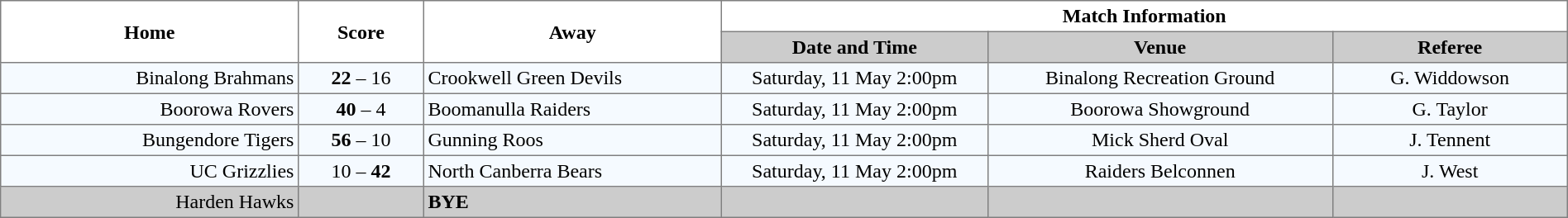<table border="1" cellpadding="3" cellspacing="0" width="100%" style="border-collapse:collapse;  text-align:center;">
<tr>
<th rowspan="2" width="19%">Home</th>
<th rowspan="2" width="8%">Score</th>
<th rowspan="2" width="19%">Away</th>
<th colspan="3">Match Information</th>
</tr>
<tr bgcolor="#CCCCCC">
<th width="17%">Date and Time</th>
<th width="22%">Venue</th>
<th width="50%">Referee</th>
</tr>
<tr style="text-align:center; background:#f5faff;">
<td align="right">Binalong Brahmans </td>
<td align="center"><strong>22</strong> – 16</td>
<td align="left"> Crookwell Green Devils</td>
<td>Saturday, 11 May 2:00pm</td>
<td>Binalong Recreation Ground</td>
<td>G. Widdowson</td>
</tr>
<tr style="text-align:center; background:#f5faff;">
<td align="right">Boorowa Rovers <strong></strong></td>
<td align="center"><strong>40</strong> – 4</td>
<td align="left"> Boomanulla Raiders</td>
<td>Saturday, 11 May 2:00pm</td>
<td>Boorowa Showground</td>
<td>G. Taylor</td>
</tr>
<tr style="text-align:center; background:#f5faff;">
<td align="right">Bungendore Tigers </td>
<td align="center"><strong>56</strong> – 10</td>
<td align="left"> Gunning Roos</td>
<td>Saturday, 11 May 2:00pm</td>
<td>Mick Sherd Oval</td>
<td>J. Tennent</td>
</tr>
<tr style="text-align:center; background:#f5faff;">
<td align="right">UC Grizzlies </td>
<td align="center">10 – <strong>42</strong></td>
<td align="left"> North Canberra Bears</td>
<td>Saturday, 11 May 2:00pm</td>
<td>Raiders Belconnen</td>
<td>J. West</td>
</tr>
<tr style="text-align:center; background:#CCCCCC;">
<td align="right">Harden Hawks </td>
<td></td>
<td align="left"><strong>BYE</strong></td>
<td></td>
<td></td>
<td></td>
</tr>
</table>
